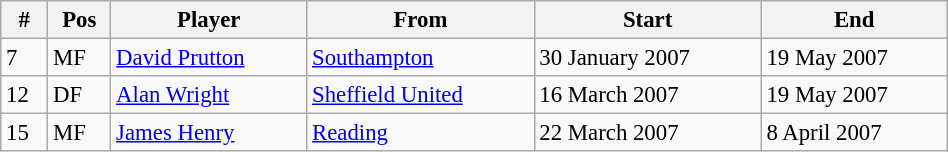<table width=50% class="wikitable" style="text-align:center; font-size:95%; text-align:left">
<tr>
<th>#</th>
<th>Pos</th>
<th>Player</th>
<th>From</th>
<th>Start</th>
<th>End</th>
</tr>
<tr --->
<td>7</td>
<td>MF</td>
<td> <a href='#'>David Prutton</a></td>
<td> <a href='#'>Southampton</a></td>
<td>30 January 2007</td>
<td>19 May 2007</td>
</tr>
<tr --->
<td>12</td>
<td>DF</td>
<td> <a href='#'>Alan Wright</a></td>
<td> <a href='#'>Sheffield United</a></td>
<td>16 March 2007</td>
<td>19 May 2007</td>
</tr>
<tr --->
<td>15</td>
<td>MF</td>
<td> <a href='#'>James Henry</a></td>
<td> <a href='#'>Reading</a></td>
<td>22 March 2007</td>
<td>8 April 2007</td>
</tr>
</table>
